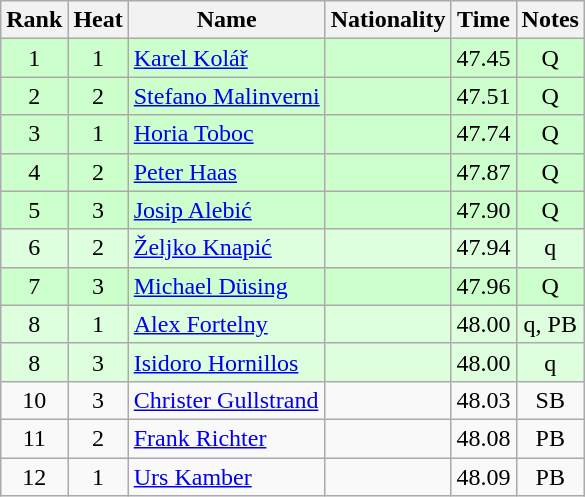<table class="wikitable sortable" style="text-align:center">
<tr>
<th>Rank</th>
<th>Heat</th>
<th>Name</th>
<th>Nationality</th>
<th>Time</th>
<th>Notes</th>
</tr>
<tr bgcolor=ccffcc>
<td>1</td>
<td>1</td>
<td align="left"><a href='#'>Karel Kolář</a></td>
<td align=left></td>
<td>47.45</td>
<td>Q</td>
</tr>
<tr bgcolor=ccffcc>
<td>2</td>
<td>2</td>
<td align="left"><a href='#'>Stefano Malinverni</a></td>
<td align=left></td>
<td>47.51</td>
<td>Q</td>
</tr>
<tr bgcolor=ccffcc>
<td>3</td>
<td>1</td>
<td align="left"><a href='#'>Horia Toboc</a></td>
<td align=left></td>
<td>47.74</td>
<td>Q</td>
</tr>
<tr bgcolor=ccffcc>
<td>4</td>
<td>2</td>
<td align="left"><a href='#'>Peter Haas</a></td>
<td align=left></td>
<td>47.87</td>
<td>Q</td>
</tr>
<tr bgcolor=ccffcc>
<td>5</td>
<td>3</td>
<td align="left"><a href='#'>Josip Alebić</a></td>
<td align=left></td>
<td>47.90</td>
<td>Q</td>
</tr>
<tr bgcolor=ddffdd>
<td>6</td>
<td>2</td>
<td align="left"><a href='#'>Željko Knapić</a></td>
<td align=left></td>
<td>47.94</td>
<td>q</td>
</tr>
<tr bgcolor=ccffcc>
<td>7</td>
<td>3</td>
<td align="left"><a href='#'>Michael Düsing</a></td>
<td align=left></td>
<td>47.96</td>
<td>Q</td>
</tr>
<tr bgcolor=ddffdd>
<td>8</td>
<td>1</td>
<td align="left"><a href='#'>Alex Fortelny</a></td>
<td align=left></td>
<td>48.00</td>
<td>q, PB</td>
</tr>
<tr bgcolor=ddffdd>
<td>8</td>
<td>3</td>
<td align="left"><a href='#'>Isidoro Hornillos</a></td>
<td align=left></td>
<td>48.00</td>
<td>q</td>
</tr>
<tr>
<td>10</td>
<td>3</td>
<td align="left"><a href='#'>Christer Gullstrand</a></td>
<td align=left></td>
<td>48.03</td>
<td>SB</td>
</tr>
<tr>
<td>11</td>
<td>2</td>
<td align="left"><a href='#'>Frank Richter</a></td>
<td align=left></td>
<td>48.08</td>
<td>PB</td>
</tr>
<tr>
<td>12</td>
<td>1</td>
<td align="left"><a href='#'>Urs Kamber</a></td>
<td align=left></td>
<td>48.09</td>
<td>PB</td>
</tr>
</table>
